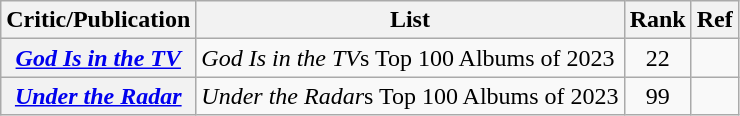<table class="wikitable plainrowheaders">
<tr>
<th scope="col">Critic/Publication</th>
<th scope="col">List</th>
<th scope="col">Rank</th>
<th scope="col">Ref</th>
</tr>
<tr>
<th scope="row"><em><a href='#'>God Is in the TV</a></em></th>
<td><em>God Is in the TV</em>s Top 100 Albums of 2023</td>
<td style="text-align:center;">22</td>
<td style="text-align:center;"></td>
</tr>
<tr>
<th scope="row"><em><a href='#'>Under the Radar</a></em></th>
<td><em>Under the Radar</em>s Top 100 Albums of 2023</td>
<td style="text-align:center;">99</td>
<td style="text-align:center;"></td>
</tr>
</table>
